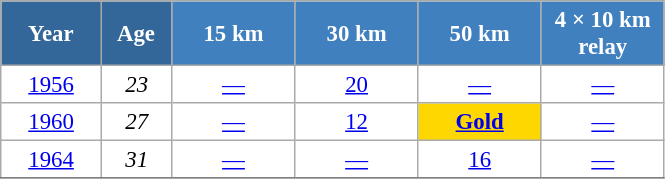<table class="wikitable" style="font-size:95%; text-align:center; border:grey solid 1px; border-collapse:collapse; background:#ffffff;">
<tr>
<th style="background-color:#369; color:white; width:60px;"> Year </th>
<th style="background-color:#369; color:white; width:40px;"> Age </th>
<th style="background-color:#4180be; color:white; width:75px;"> 15 km </th>
<th style="background-color:#4180be; color:white; width:75px;"> 30 km </th>
<th style="background-color:#4180be; color:white; width:75px;"> 50 km </th>
<th style="background-color:#4180be; color:white; width:75px;"> 4 × 10 km <br> relay </th>
</tr>
<tr>
<td><a href='#'>1956</a></td>
<td><em>23</em></td>
<td><a href='#'>—</a></td>
<td><a href='#'>20</a></td>
<td><a href='#'>—</a></td>
<td><a href='#'>—</a></td>
</tr>
<tr>
<td><a href='#'>1960</a></td>
<td><em>27</em></td>
<td><a href='#'>—</a></td>
<td><a href='#'>12</a></td>
<td style="background:gold;"><a href='#'><strong>Gold</strong></a></td>
<td><a href='#'>—</a></td>
</tr>
<tr>
<td><a href='#'>1964</a></td>
<td><em>31</em></td>
<td><a href='#'>—</a></td>
<td><a href='#'>—</a></td>
<td><a href='#'>16</a></td>
<td><a href='#'>—</a></td>
</tr>
<tr>
</tr>
</table>
